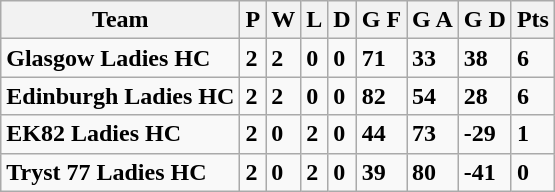<table class="wikitable">
<tr>
<th><strong>Team</strong></th>
<th><strong>P</strong></th>
<th><strong>W</strong></th>
<th><strong>L</strong></th>
<th><strong>D</strong></th>
<th><strong>G F</strong></th>
<th><strong>G A</strong></th>
<th><strong>G D</strong></th>
<th><strong>Pts</strong></th>
</tr>
<tr>
<td><strong>Glasgow Ladies HC</strong></td>
<td><strong>2</strong></td>
<td><strong>2</strong></td>
<td><strong>0</strong></td>
<td><strong>0</strong></td>
<td><strong>71</strong></td>
<td><strong>33</strong></td>
<td><strong>38</strong></td>
<td><strong>6</strong></td>
</tr>
<tr>
<td><strong>Edinburgh Ladies HC</strong></td>
<td><strong>2</strong></td>
<td><strong>2</strong></td>
<td><strong>0</strong></td>
<td><strong>0</strong></td>
<td><strong>82</strong></td>
<td><strong>54</strong></td>
<td><strong>28</strong></td>
<td><strong>6</strong></td>
</tr>
<tr>
<td><strong>EK82 Ladies HC</strong></td>
<td><strong>2</strong></td>
<td><strong>0</strong></td>
<td><strong>2</strong></td>
<td><strong>0</strong></td>
<td><strong>44</strong></td>
<td><strong>73</strong></td>
<td><strong>-29</strong></td>
<td><strong>1</strong></td>
</tr>
<tr>
<td><strong>Tryst 77 Ladies HC</strong></td>
<td><strong>2</strong></td>
<td><strong>0</strong></td>
<td><strong>2</strong></td>
<td><strong>0</strong></td>
<td><strong>39</strong></td>
<td><strong>80</strong></td>
<td><strong>-41</strong></td>
<td><strong>0</strong></td>
</tr>
</table>
